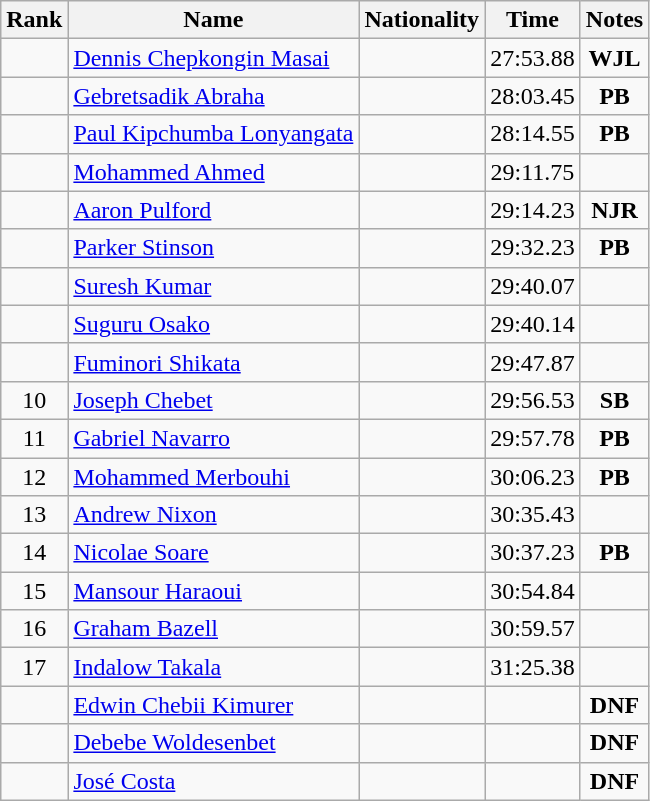<table class="wikitable sortable" style="text-align:center">
<tr>
<th>Rank</th>
<th>Name</th>
<th>Nationality</th>
<th>Time</th>
<th>Notes</th>
</tr>
<tr>
<td></td>
<td align=left><a href='#'>Dennis Chepkongin Masai</a></td>
<td align=left></td>
<td>27:53.88</td>
<td><strong>WJL</strong></td>
</tr>
<tr>
<td></td>
<td align=left><a href='#'>Gebretsadik Abraha</a></td>
<td align=left></td>
<td>28:03.45</td>
<td><strong>PB</strong></td>
</tr>
<tr>
<td></td>
<td align=left><a href='#'>Paul Kipchumba Lonyangata</a></td>
<td align=left></td>
<td>28:14.55</td>
<td><strong>PB</strong></td>
</tr>
<tr>
<td></td>
<td align=left><a href='#'>Mohammed Ahmed</a></td>
<td align=left></td>
<td>29:11.75</td>
<td></td>
</tr>
<tr>
<td></td>
<td align=left><a href='#'>Aaron Pulford</a></td>
<td align=left></td>
<td>29:14.23</td>
<td><strong>NJR</strong></td>
</tr>
<tr>
<td></td>
<td align=left><a href='#'>Parker Stinson</a></td>
<td align=left></td>
<td>29:32.23</td>
<td><strong>PB</strong></td>
</tr>
<tr>
<td></td>
<td align=left><a href='#'>Suresh Kumar</a></td>
<td align=left></td>
<td>29:40.07</td>
<td></td>
</tr>
<tr>
<td></td>
<td align=left><a href='#'>Suguru Osako</a></td>
<td align=left></td>
<td>29:40.14</td>
<td></td>
</tr>
<tr>
<td></td>
<td align=left><a href='#'>Fuminori Shikata</a></td>
<td align=left></td>
<td>29:47.87</td>
<td></td>
</tr>
<tr>
<td>10</td>
<td align=left><a href='#'>Joseph Chebet</a></td>
<td align=left></td>
<td>29:56.53</td>
<td><strong>SB</strong></td>
</tr>
<tr>
<td>11</td>
<td align=left><a href='#'>Gabriel Navarro</a></td>
<td align=left></td>
<td>29:57.78</td>
<td><strong>PB</strong></td>
</tr>
<tr>
<td>12</td>
<td align=left><a href='#'>Mohammed Merbouhi</a></td>
<td align=left></td>
<td>30:06.23</td>
<td><strong>PB</strong></td>
</tr>
<tr>
<td>13</td>
<td align=left><a href='#'>Andrew Nixon</a></td>
<td align=left></td>
<td>30:35.43</td>
<td></td>
</tr>
<tr>
<td>14</td>
<td align=left><a href='#'>Nicolae Soare</a></td>
<td align=left></td>
<td>30:37.23</td>
<td><strong>PB</strong></td>
</tr>
<tr>
<td>15</td>
<td align=left><a href='#'>Mansour Haraoui</a></td>
<td align=left></td>
<td>30:54.84</td>
<td></td>
</tr>
<tr>
<td>16</td>
<td align=left><a href='#'>Graham Bazell</a></td>
<td align=left></td>
<td>30:59.57</td>
<td></td>
</tr>
<tr>
<td>17</td>
<td align=left><a href='#'>Indalow Takala</a></td>
<td align=left></td>
<td>31:25.38</td>
<td></td>
</tr>
<tr>
<td></td>
<td align=left><a href='#'>Edwin Chebii Kimurer</a></td>
<td align=left></td>
<td></td>
<td><strong>DNF</strong></td>
</tr>
<tr>
<td></td>
<td align=left><a href='#'>Debebe Woldesenbet</a></td>
<td align=left></td>
<td></td>
<td><strong>DNF</strong></td>
</tr>
<tr>
<td></td>
<td align=left><a href='#'>José Costa</a></td>
<td align=left></td>
<td></td>
<td><strong>DNF</strong></td>
</tr>
</table>
